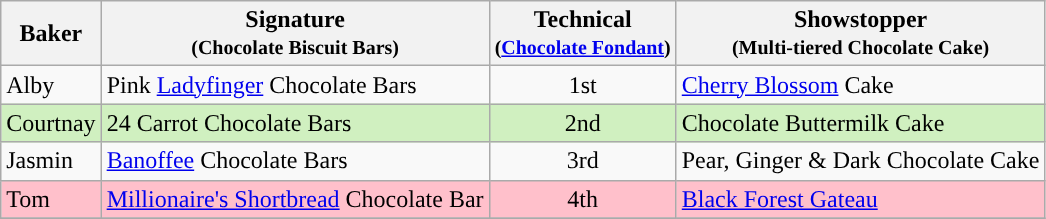<table class="wikitable" style="text-align:center;">
<tr>
<th>Baker</th>
<th>Signature<br><small>(Chocolate Biscuit Bars)</small></th>
<th>Technical<br><small>(<a href='#'>Chocolate Fondant</a>)</small></th>
<th>Showstopper<br><small>(Multi-tiered Chocolate Cake)</small></th>
</tr>
<tr>
<td align="left">Alby</td>
<td align="left">Pink <a href='#'>Ladyfinger</a> Chocolate Bars</td>
<td>1st</td>
<td align="left"><a href='#'>Cherry Blossom</a> Cake</td>
</tr>
<tr style="background:#d0f0c0;">
<td align="left">Courtnay</td>
<td align="left">24 Carrot Chocolate Bars</td>
<td>2nd</td>
<td align="left">Chocolate Buttermilk Cake</td>
</tr>
<tr>
<td align="left">Jasmin</td>
<td align="left"><a href='#'>Banoffee</a> Chocolate Bars</td>
<td>3rd</td>
<td align="left">Pear, Ginger & Dark Chocolate Cake</td>
</tr>
<tr style="background:pink;">
<td align="left">Tom</td>
<td align="left"><a href='#'>Millionaire's Shortbread</a> Chocolate Bar</td>
<td>4th</td>
<td align="left"><a href='#'>Black Forest Gateau</a></td>
</tr>
<tr>
</tr>
</table>
